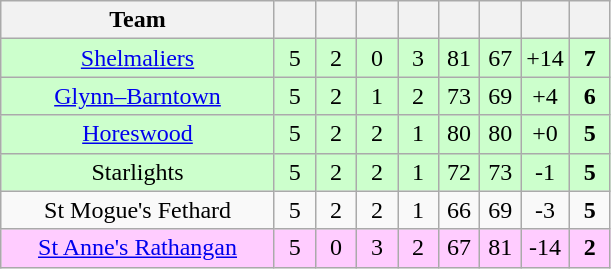<table class="wikitable" style="text-align:center">
<tr>
<th style="width:175px;">Team</th>
<th width="20"></th>
<th width="20"></th>
<th width="20"></th>
<th width="20"></th>
<th width="20"></th>
<th width="20"></th>
<th width="20"></th>
<th width="20"></th>
</tr>
<tr style="background:#cfc;">
<td><a href='#'>Shelmaliers</a></td>
<td>5</td>
<td>2</td>
<td>0</td>
<td>3</td>
<td>81</td>
<td>67</td>
<td>+14</td>
<td><strong>7</strong></td>
</tr>
<tr style="background:#cfc;">
<td><a href='#'>Glynn–Barntown</a></td>
<td>5</td>
<td>2</td>
<td>1</td>
<td>2</td>
<td>73</td>
<td>69</td>
<td>+4</td>
<td><strong>6</strong></td>
</tr>
<tr style="background:#cfc;">
<td><a href='#'>Horeswood</a></td>
<td>5</td>
<td>2</td>
<td>2</td>
<td>1</td>
<td>80</td>
<td>80</td>
<td>+0</td>
<td><strong>5</strong></td>
</tr>
<tr style="background:#cfc;">
<td>Starlights</td>
<td>5</td>
<td>2</td>
<td>2</td>
<td>1</td>
<td>72</td>
<td>73</td>
<td>-1</td>
<td><strong>5</strong></td>
</tr>
<tr>
<td>St Mogue's Fethard</td>
<td>5</td>
<td>2</td>
<td>2</td>
<td>1</td>
<td>66</td>
<td>69</td>
<td>-3</td>
<td><strong>5</strong></td>
</tr>
<tr style="background:#fcf;">
<td><a href='#'>St Anne's Rathangan</a></td>
<td>5</td>
<td>0</td>
<td>3</td>
<td>2</td>
<td>67</td>
<td>81</td>
<td>-14</td>
<td><strong>2</strong></td>
</tr>
</table>
